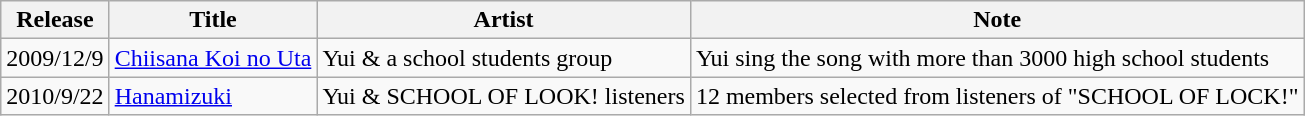<table class="wikitable">
<tr>
<th>Release</th>
<th>Title</th>
<th>Artist</th>
<th>Note</th>
</tr>
<tr>
<td>2009/12/9</td>
<td><a href='#'>Chiisana Koi no Uta</a></td>
<td>Yui & a school students group</td>
<td>Yui sing the song with more than 3000 high school students</td>
</tr>
<tr>
<td>2010/9/22</td>
<td><a href='#'>Hanamizuki</a></td>
<td>Yui & SCHOOL OF LOOK! listeners</td>
<td>12 members selected from listeners of "SCHOOL OF LOCK!"</td>
</tr>
</table>
